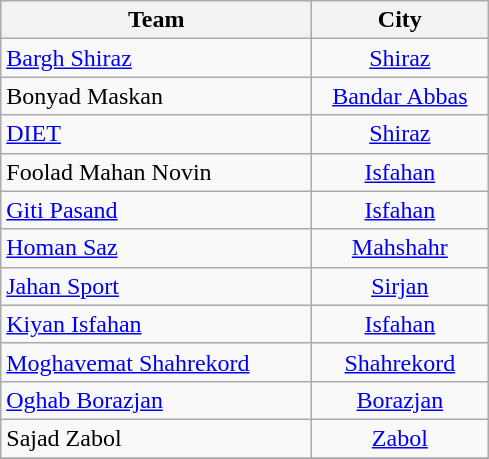<table class="wikitable" style="text-align: Center;">
<tr>
<th width=200>Team</th>
<th width=110>City</th>
</tr>
<tr>
<td align="left"><a href='#'>Bargh Shiraz</a></td>
<td><a href='#'>Shiraz</a></td>
</tr>
<tr>
<td align="left">Bonyad Maskan</td>
<td><a href='#'>Bandar Abbas</a></td>
</tr>
<tr>
<td align="left"><a href='#'>DIET</a></td>
<td><a href='#'>Shiraz</a></td>
</tr>
<tr>
<td align="left">Foolad Mahan Novin</td>
<td><a href='#'>Isfahan</a></td>
</tr>
<tr>
<td align="left"><a href='#'>Giti Pasand</a></td>
<td><a href='#'>Isfahan</a></td>
</tr>
<tr>
<td align="left"><a href='#'>Homan Saz</a></td>
<td><a href='#'>Mahshahr</a></td>
</tr>
<tr>
<td align="left"><a href='#'>Jahan Sport</a></td>
<td><a href='#'>Sirjan</a></td>
</tr>
<tr>
<td align="left"><a href='#'>Kiyan Isfahan</a></td>
<td><a href='#'>Isfahan</a></td>
</tr>
<tr>
<td align="left"><a href='#'>Moghavemat Shahrekord</a></td>
<td><a href='#'>Shahrekord</a></td>
</tr>
<tr>
<td align="left"><a href='#'>Oghab Borazjan</a></td>
<td><a href='#'>Borazjan</a></td>
</tr>
<tr>
<td align="left">Sajad Zabol</td>
<td><a href='#'>Zabol</a></td>
</tr>
<tr>
</tr>
</table>
